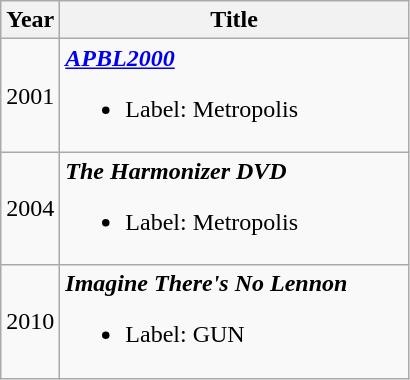<table class=wikitable style=text-align:center;>
<tr>
<th>Year</th>
<th width=225px>Title</th>
</tr>
<tr>
<td>2001</td>
<td align=left><strong><em><a href='#'>APBL2000</a></em></strong><br><ul><li>Label: Metropolis</li></ul></td>
</tr>
<tr>
<td>2004</td>
<td align=left><strong><em>The Harmonizer DVD</em></strong><br><ul><li>Label: Metropolis</li></ul></td>
</tr>
<tr>
<td>2010</td>
<td align=left><strong><em>Imagine There's No Lennon</em></strong><br><ul><li>Label: GUN</li></ul></td>
</tr>
</table>
